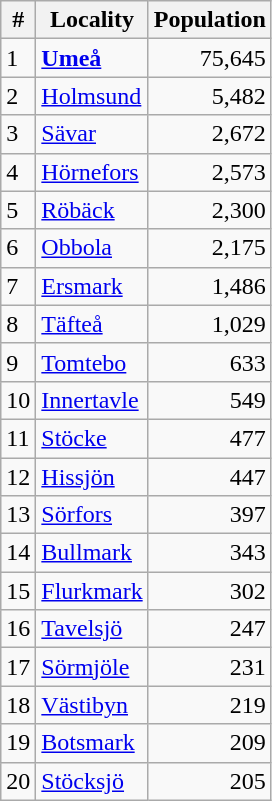<table class="wikitable">
<tr>
<th>#</th>
<th>Locality</th>
<th>Population</th>
</tr>
<tr>
<td>1</td>
<td><strong><a href='#'>Umeå</a></strong></td>
<td align="right">75,645</td>
</tr>
<tr>
<td>2</td>
<td><a href='#'>Holmsund</a></td>
<td align="right">5,482</td>
</tr>
<tr>
<td>3</td>
<td><a href='#'>Sävar</a></td>
<td align="right">2,672</td>
</tr>
<tr>
<td>4</td>
<td><a href='#'>Hörnefors</a></td>
<td align="right">2,573</td>
</tr>
<tr>
<td>5</td>
<td><a href='#'>Röbäck</a></td>
<td align="right">2,300</td>
</tr>
<tr>
<td>6</td>
<td><a href='#'>Obbola</a></td>
<td align="right">2,175</td>
</tr>
<tr>
<td>7</td>
<td><a href='#'>Ersmark</a></td>
<td align="right">1,486</td>
</tr>
<tr>
<td>8</td>
<td><a href='#'>Täfteå</a></td>
<td align="right">1,029</td>
</tr>
<tr>
<td>9</td>
<td><a href='#'>Tomtebo</a></td>
<td align="right">633</td>
</tr>
<tr>
<td>10</td>
<td><a href='#'>Innertavle</a></td>
<td align="right">549</td>
</tr>
<tr>
<td>11</td>
<td><a href='#'>Stöcke</a></td>
<td align="right">477</td>
</tr>
<tr>
<td>12</td>
<td><a href='#'>Hissjön</a></td>
<td align="right">447</td>
</tr>
<tr>
<td>13</td>
<td><a href='#'>Sörfors</a></td>
<td align="right">397</td>
</tr>
<tr>
<td>14</td>
<td><a href='#'>Bullmark</a></td>
<td align="right">343</td>
</tr>
<tr>
<td>15</td>
<td><a href='#'>Flurkmark</a></td>
<td align="right">302</td>
</tr>
<tr>
<td>16</td>
<td><a href='#'>Tavelsjö</a></td>
<td align="right">247</td>
</tr>
<tr>
<td>17</td>
<td><a href='#'>Sörmjöle</a></td>
<td align="right">231</td>
</tr>
<tr>
<td>18</td>
<td><a href='#'>Västibyn</a></td>
<td align="right">219</td>
</tr>
<tr>
<td>19</td>
<td><a href='#'>Botsmark</a></td>
<td align="right">209</td>
</tr>
<tr>
<td>20</td>
<td><a href='#'>Stöcksjö</a></td>
<td align="right">205</td>
</tr>
</table>
